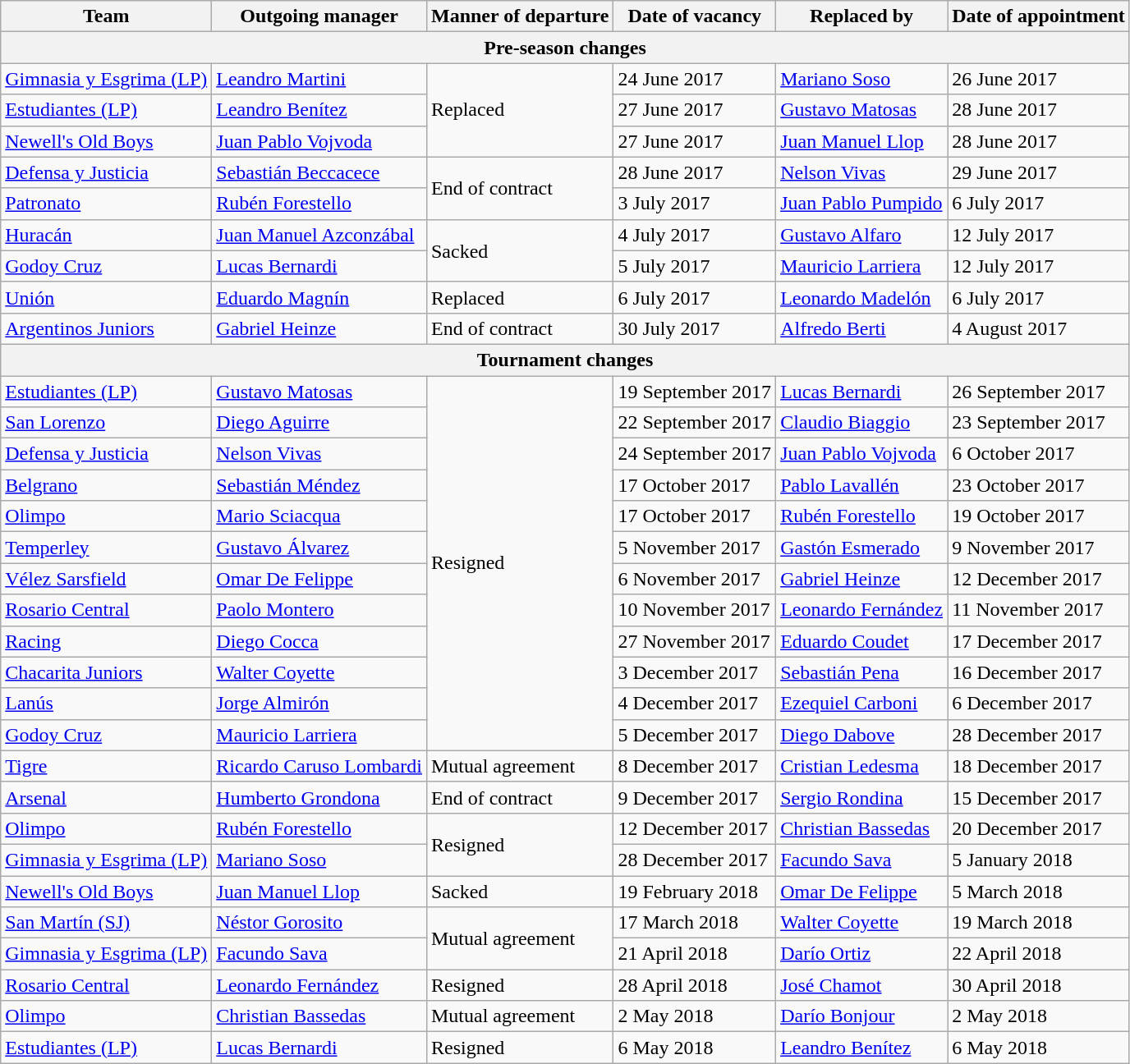<table class="wikitable" border="1">
<tr>
<th>Team</th>
<th>Outgoing manager</th>
<th>Manner of departure</th>
<th>Date of vacancy</th>
<th>Replaced by</th>
<th>Date of appointment</th>
</tr>
<tr>
<th colspan=7>Pre-season changes</th>
</tr>
<tr>
<td><a href='#'>Gimnasia y Esgrima (LP)</a></td>
<td> <a href='#'>Leandro Martini</a></td>
<td rowspan=3>Replaced</td>
<td>24 June 2017</td>
<td> <a href='#'>Mariano Soso</a></td>
<td>26 June 2017</td>
</tr>
<tr>
<td><a href='#'>Estudiantes (LP)</a></td>
<td> <a href='#'>Leandro Benítez</a></td>
<td>27 June 2017</td>
<td> <a href='#'>Gustavo Matosas</a></td>
<td>28 June 2017</td>
</tr>
<tr>
<td><a href='#'>Newell's Old Boys</a></td>
<td> <a href='#'>Juan Pablo Vojvoda</a></td>
<td>27 June 2017</td>
<td> <a href='#'>Juan Manuel Llop</a></td>
<td>28 June 2017</td>
</tr>
<tr>
<td><a href='#'>Defensa y Justicia</a></td>
<td> <a href='#'>Sebastián Beccacece</a></td>
<td rowspan=2>End of contract</td>
<td>28 June 2017</td>
<td> <a href='#'>Nelson Vivas</a></td>
<td>29 June 2017</td>
</tr>
<tr>
<td><a href='#'>Patronato</a></td>
<td> <a href='#'>Rubén Forestello</a></td>
<td>3 July 2017</td>
<td> <a href='#'>Juan Pablo Pumpido</a></td>
<td>6 July 2017</td>
</tr>
<tr>
<td><a href='#'>Huracán</a></td>
<td> <a href='#'>Juan Manuel Azconzábal</a></td>
<td rowspan=2>Sacked</td>
<td>4 July 2017</td>
<td> <a href='#'>Gustavo Alfaro</a> </td>
<td>12 July 2017</td>
</tr>
<tr>
<td><a href='#'>Godoy Cruz</a></td>
<td> <a href='#'>Lucas Bernardi</a></td>
<td>5 July 2017</td>
<td> <a href='#'>Mauricio Larriera</a></td>
<td>12 July 2017</td>
</tr>
<tr>
<td><a href='#'>Unión</a></td>
<td> <a href='#'>Eduardo Magnín</a></td>
<td>Replaced</td>
<td>6 July 2017</td>
<td> <a href='#'>Leonardo Madelón</a></td>
<td>6 July 2017</td>
</tr>
<tr>
<td><a href='#'>Argentinos Juniors</a></td>
<td> <a href='#'>Gabriel Heinze</a></td>
<td>End of contract</td>
<td>30 July 2017</td>
<td> <a href='#'>Alfredo Berti</a></td>
<td>4 August 2017</td>
</tr>
<tr>
<th colspan=7>Tournament changes</th>
</tr>
<tr>
<td><a href='#'>Estudiantes (LP)</a></td>
<td> <a href='#'>Gustavo Matosas</a></td>
<td rowspan=12>Resigned</td>
<td>19 September 2017</td>
<td> <a href='#'>Lucas Bernardi</a> </td>
<td>26 September 2017</td>
</tr>
<tr>
<td><a href='#'>San Lorenzo</a></td>
<td> <a href='#'>Diego Aguirre</a></td>
<td>22 September 2017</td>
<td> <a href='#'>Claudio Biaggio</a> </td>
<td>23 September 2017</td>
</tr>
<tr>
<td><a href='#'>Defensa y Justicia</a></td>
<td> <a href='#'>Nelson Vivas</a></td>
<td>24 September 2017</td>
<td> <a href='#'>Juan Pablo Vojvoda</a> </td>
<td>6 October 2017</td>
</tr>
<tr>
<td><a href='#'>Belgrano</a></td>
<td> <a href='#'>Sebastián Méndez</a></td>
<td>17 October 2017</td>
<td> <a href='#'>Pablo Lavallén</a></td>
<td>23 October 2017</td>
</tr>
<tr>
<td><a href='#'>Olimpo</a></td>
<td> <a href='#'>Mario Sciacqua</a></td>
<td>17 October 2017</td>
<td> <a href='#'>Rubén Forestello</a></td>
<td>19 October 2017</td>
</tr>
<tr>
<td><a href='#'>Temperley</a></td>
<td> <a href='#'>Gustavo Álvarez</a></td>
<td>5 November 2017</td>
<td> <a href='#'>Gastón Esmerado</a></td>
<td>9 November 2017</td>
</tr>
<tr>
<td><a href='#'>Vélez Sarsfield</a></td>
<td> <a href='#'>Omar De Felippe</a></td>
<td>6 November 2017</td>
<td> <a href='#'>Gabriel Heinze</a> </td>
<td>12 December 2017</td>
</tr>
<tr>
<td><a href='#'>Rosario Central</a></td>
<td> <a href='#'>Paolo Montero</a></td>
<td>10 November 2017</td>
<td> <a href='#'>Leonardo Fernández</a> </td>
<td>11 November 2017</td>
</tr>
<tr>
<td><a href='#'>Racing</a></td>
<td> <a href='#'>Diego Cocca</a></td>
<td>27 November 2017</td>
<td> <a href='#'>Eduardo Coudet</a> </td>
<td>17 December 2017</td>
</tr>
<tr>
<td><a href='#'>Chacarita Juniors</a></td>
<td> <a href='#'>Walter Coyette</a></td>
<td>3 December 2017</td>
<td> <a href='#'>Sebastián Pena</a> </td>
<td>16 December 2017</td>
</tr>
<tr>
<td><a href='#'>Lanús</a></td>
<td> <a href='#'>Jorge Almirón</a></td>
<td>4 December 2017</td>
<td> <a href='#'>Ezequiel Carboni</a></td>
<td>6 December 2017</td>
</tr>
<tr>
<td><a href='#'>Godoy Cruz</a></td>
<td> <a href='#'>Mauricio Larriera</a></td>
<td>5 December 2017</td>
<td> <a href='#'>Diego Dabove</a></td>
<td>28 December 2017</td>
</tr>
<tr>
<td><a href='#'>Tigre</a></td>
<td> <a href='#'>Ricardo Caruso Lombardi</a></td>
<td>Mutual agreement</td>
<td>8 December 2017</td>
<td> <a href='#'>Cristian Ledesma</a></td>
<td>18 December 2017</td>
</tr>
<tr>
<td><a href='#'>Arsenal</a></td>
<td> <a href='#'>Humberto Grondona</a></td>
<td>End of contract</td>
<td>9 December 2017</td>
<td> <a href='#'>Sergio Rondina</a></td>
<td>15 December 2017</td>
</tr>
<tr>
<td><a href='#'>Olimpo</a></td>
<td> <a href='#'>Rubén Forestello</a></td>
<td rowspan=2>Resigned</td>
<td>12 December 2017</td>
<td> <a href='#'>Christian Bassedas</a></td>
<td>20 December 2017</td>
</tr>
<tr>
<td><a href='#'>Gimnasia y Esgrima (LP)</a></td>
<td> <a href='#'>Mariano Soso</a></td>
<td>28 December 2017</td>
<td> <a href='#'>Facundo Sava</a></td>
<td>5 January 2018</td>
</tr>
<tr>
<td><a href='#'>Newell's Old Boys</a></td>
<td> <a href='#'>Juan Manuel Llop</a></td>
<td>Sacked</td>
<td>19 February 2018</td>
<td> <a href='#'>Omar De Felippe</a> </td>
<td>5 March 2018</td>
</tr>
<tr>
<td><a href='#'>San Martín (SJ)</a></td>
<td> <a href='#'>Néstor Gorosito</a></td>
<td rowspan=2>Mutual agreement</td>
<td>17 March 2018</td>
<td> <a href='#'>Walter Coyette</a></td>
<td>19 March 2018</td>
</tr>
<tr>
<td><a href='#'>Gimnasia y Esgrima (LP)</a></td>
<td> <a href='#'>Facundo Sava</a></td>
<td>21 April 2018</td>
<td> <a href='#'>Darío Ortiz</a> </td>
<td>22 April 2018</td>
</tr>
<tr>
<td><a href='#'>Rosario Central</a></td>
<td> <a href='#'>Leonardo Fernández</a></td>
<td>Resigned</td>
<td>28 April 2018</td>
<td> <a href='#'>José Chamot</a> </td>
<td>30 April 2018</td>
</tr>
<tr>
<td><a href='#'>Olimpo</a></td>
<td> <a href='#'>Christian Bassedas</a></td>
<td>Mutual agreement</td>
<td>2 May 2018</td>
<td> <a href='#'>Darío Bonjour</a> </td>
<td>2 May 2018</td>
</tr>
<tr>
<td><a href='#'>Estudiantes (LP)</a></td>
<td> <a href='#'>Lucas Bernardi</a></td>
<td>Resigned</td>
<td>6 May 2018</td>
<td> <a href='#'>Leandro Benítez</a> </td>
<td>6 May 2018</td>
</tr>
</table>
